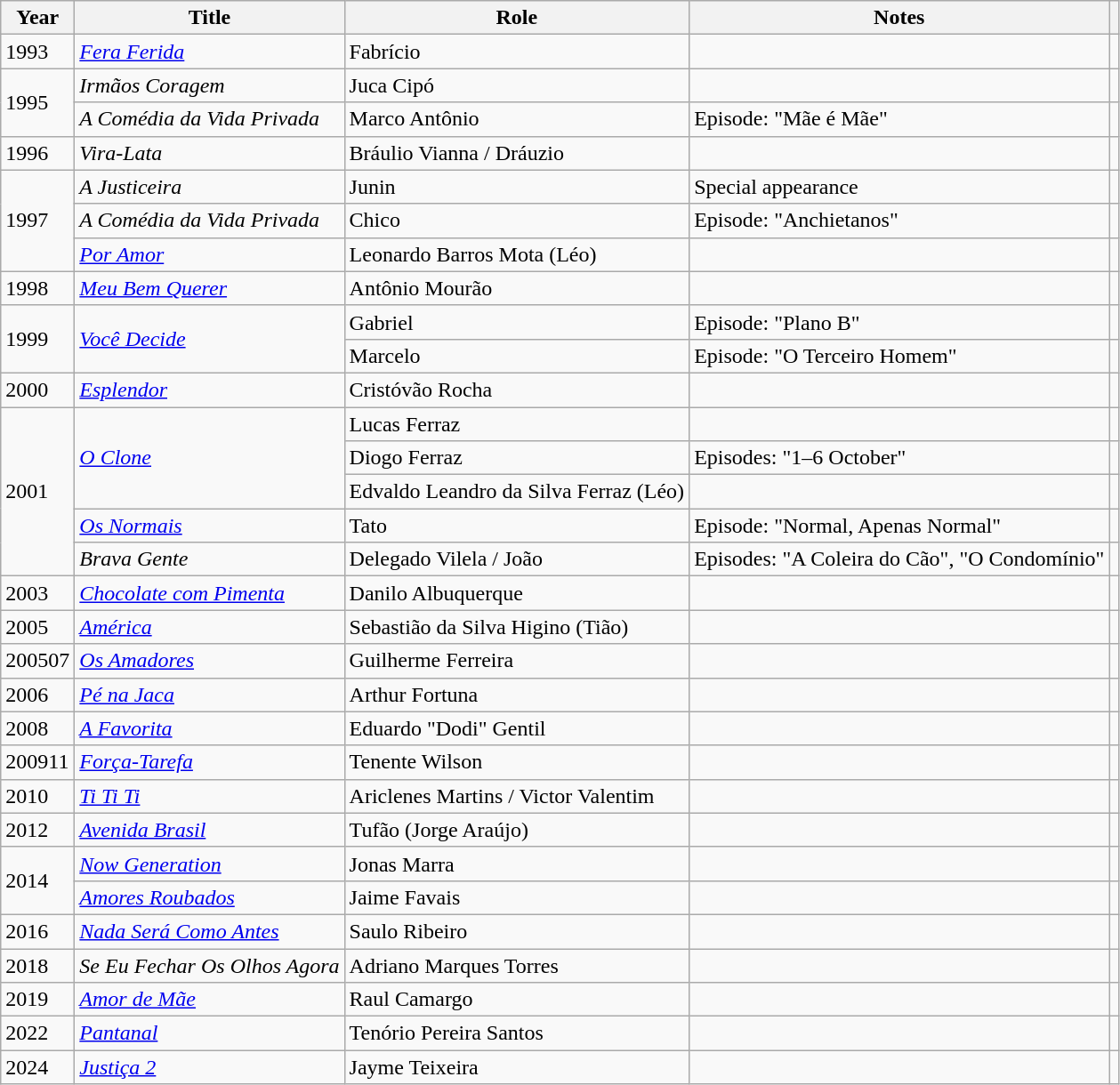<table class="wikitable sortable">
<tr>
<th>Year</th>
<th>Title</th>
<th>Role</th>
<th>Notes</th>
<th class="unsortable"></th>
</tr>
<tr>
<td>1993</td>
<td><em><a href='#'>Fera Ferida</a></em></td>
<td>Fabrício</td>
<td></td>
<td></td>
</tr>
<tr>
<td rowspan="2">1995</td>
<td><em>Irmãos Coragem</em></td>
<td>Juca Cipó</td>
<td></td>
<td></td>
</tr>
<tr>
<td><em>A Comédia da Vida Privada</em></td>
<td>Marco Antônio</td>
<td>Episode: "Mãe é Mãe"</td>
<td></td>
</tr>
<tr>
<td>1996</td>
<td><em>Vira-Lata</em></td>
<td>Bráulio Vianna / Dráuzio</td>
<td></td>
<td></td>
</tr>
<tr>
<td rowspan="3">1997</td>
<td><em>A Justiceira</em></td>
<td>Junin</td>
<td>Special appearance</td>
<td></td>
</tr>
<tr>
<td><em>A Comédia da Vida Privada</em></td>
<td>Chico</td>
<td>Episode: "Anchietanos"</td>
<td></td>
</tr>
<tr>
<td><em><a href='#'>Por Amor</a></em></td>
<td>Leonardo Barros Mota (Léo)</td>
<td></td>
<td></td>
</tr>
<tr>
<td>1998</td>
<td><em><a href='#'>Meu Bem Querer</a></em></td>
<td>Antônio Mourão</td>
<td></td>
<td></td>
</tr>
<tr>
<td rowspan="2">1999</td>
<td rowspan="2"><em><a href='#'>Você Decide</a></em></td>
<td>Gabriel</td>
<td>Episode: "Plano B"</td>
<td></td>
</tr>
<tr>
<td>Marcelo</td>
<td>Episode: "O Terceiro Homem"</td>
</tr>
<tr>
<td>2000</td>
<td><em><a href='#'>Esplendor</a></em></td>
<td>Cristóvão Rocha</td>
<td></td>
<td></td>
</tr>
<tr>
<td rowspan="5">2001</td>
<td rowspan="3"><em><a href='#'>O Clone</a></em></td>
<td>Lucas Ferraz</td>
<td></td>
<td></td>
</tr>
<tr>
<td>Diogo Ferraz</td>
<td>Episodes: "1–6 October"</td>
<td></td>
</tr>
<tr>
<td>Edvaldo Leandro da Silva Ferraz (Léo)</td>
<td></td>
<td></td>
</tr>
<tr>
<td><em><a href='#'>Os Normais</a></em></td>
<td>Tato</td>
<td>Episode: "Normal, Apenas Normal"</td>
<td></td>
</tr>
<tr>
<td><em>Brava Gente</em></td>
<td>Delegado Vilela / João</td>
<td>Episodes: "A Coleira do Cão", "O Condomínio"</td>
<td></td>
</tr>
<tr>
<td>2003</td>
<td><em><a href='#'>Chocolate com Pimenta</a></em></td>
<td>Danilo Albuquerque</td>
<td></td>
<td></td>
</tr>
<tr>
<td>2005</td>
<td><em><a href='#'>América</a></em></td>
<td>Sebastião da Silva Higino (Tião)</td>
<td></td>
<td></td>
</tr>
<tr>
<td>200507</td>
<td><em><a href='#'>Os Amadores</a></em></td>
<td>Guilherme Ferreira</td>
<td></td>
<td></td>
</tr>
<tr>
<td>2006</td>
<td><em><a href='#'>Pé na Jaca</a></em></td>
<td>Arthur Fortuna</td>
<td></td>
<td></td>
</tr>
<tr>
<td>2008</td>
<td><em><a href='#'>A Favorita</a></em></td>
<td>Eduardo "Dodi" Gentil</td>
<td></td>
<td></td>
</tr>
<tr>
<td>200911</td>
<td><em><a href='#'>Força-Tarefa</a></em></td>
<td>Tenente Wilson</td>
<td></td>
<td></td>
</tr>
<tr>
<td>2010</td>
<td><em><a href='#'>Ti Ti Ti</a></em></td>
<td>Ariclenes Martins / Victor Valentim</td>
<td></td>
<td></td>
</tr>
<tr>
<td>2012</td>
<td><em><a href='#'>Avenida Brasil</a></em></td>
<td>Tufão (Jorge Araújo)</td>
<td></td>
<td></td>
</tr>
<tr>
<td rowspan="2">2014</td>
<td><em><a href='#'>Now Generation</a></em></td>
<td>Jonas Marra</td>
<td></td>
<td></td>
</tr>
<tr>
<td><em><a href='#'>Amores Roubados</a></em></td>
<td>Jaime Favais</td>
<td></td>
<td></td>
</tr>
<tr>
<td>2016</td>
<td><em><a href='#'>Nada Será Como Antes</a></em></td>
<td>Saulo Ribeiro</td>
<td></td>
<td></td>
</tr>
<tr>
<td>2018</td>
<td><em>Se Eu Fechar Os Olhos Agora</em></td>
<td>Adriano Marques Torres</td>
<td></td>
<td></td>
</tr>
<tr>
<td>2019</td>
<td><em><a href='#'>Amor de Mãe</a></em></td>
<td>Raul Camargo</td>
<td></td>
<td></td>
</tr>
<tr>
<td>2022</td>
<td><em><a href='#'>Pantanal</a></em></td>
<td>Tenório Pereira Santos</td>
<td></td>
<td></td>
</tr>
<tr>
<td>2024</td>
<td><em><a href='#'>Justiça 2</a></em></td>
<td>Jayme Teixeira</td>
<td></td>
<td></td>
</tr>
</table>
